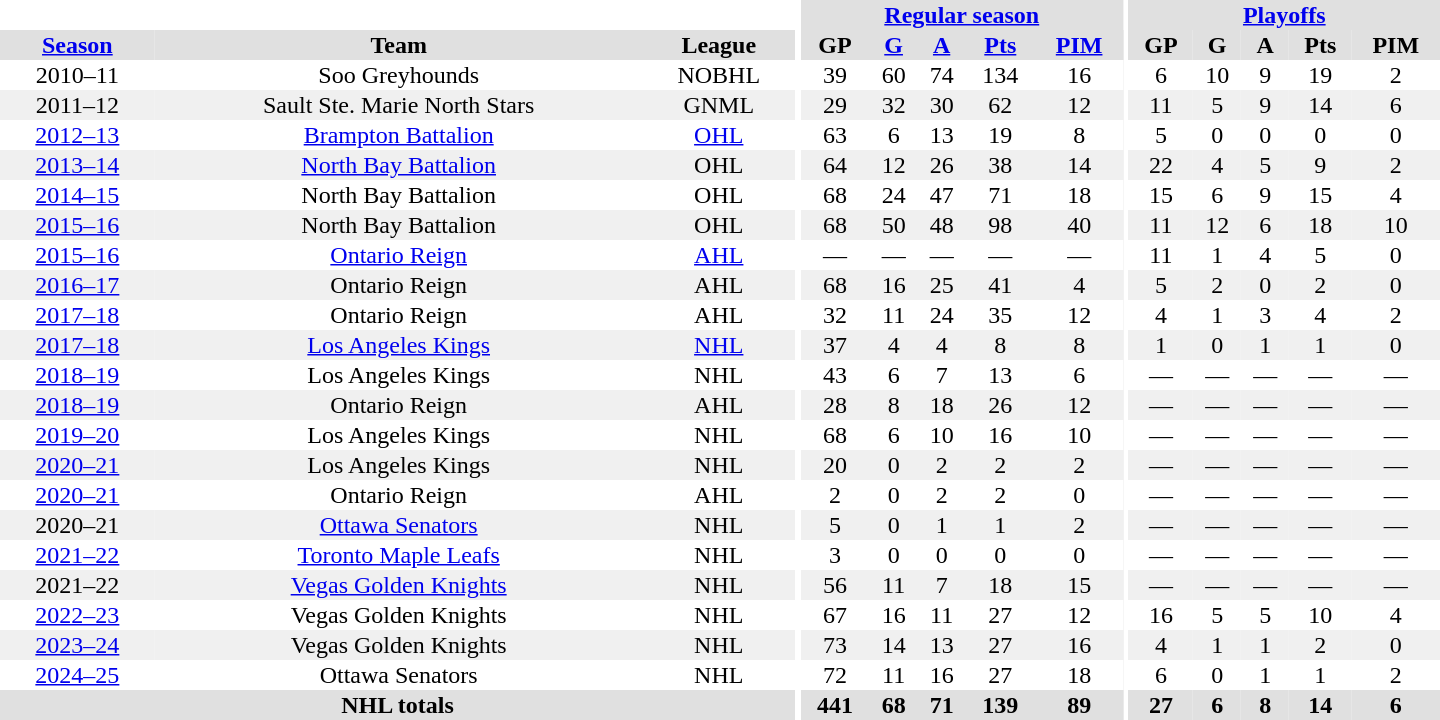<table border="0" cellpadding="1" cellspacing="0" style="text-align:center; width:60em">
<tr bgcolor="#e0e0e0">
<th colspan="3" bgcolor="#ffffff"></th>
<th rowspan="99" bgcolor="#ffffff"></th>
<th colspan="5"><a href='#'>Regular season</a></th>
<th rowspan="99" bgcolor="#ffffff"></th>
<th colspan="5"><a href='#'>Playoffs</a></th>
</tr>
<tr bgcolor="#e0e0e0">
<th><a href='#'>Season</a></th>
<th>Team</th>
<th>League</th>
<th>GP</th>
<th><a href='#'>G</a></th>
<th><a href='#'>A</a></th>
<th><a href='#'>Pts</a></th>
<th><a href='#'>PIM</a></th>
<th>GP</th>
<th>G</th>
<th>A</th>
<th>Pts</th>
<th>PIM</th>
</tr>
<tr>
<td>2010–11</td>
<td>Soo Greyhounds</td>
<td>NOBHL</td>
<td>39</td>
<td>60</td>
<td>74</td>
<td>134</td>
<td>16</td>
<td>6</td>
<td>10</td>
<td>9</td>
<td>19</td>
<td>2</td>
</tr>
<tr bgcolor="#f0f0f0">
<td>2011–12</td>
<td>Sault Ste. Marie North Stars</td>
<td>GNML</td>
<td>29</td>
<td>32</td>
<td>30</td>
<td>62</td>
<td>12</td>
<td>11</td>
<td>5</td>
<td>9</td>
<td>14</td>
<td>6</td>
</tr>
<tr>
<td><a href='#'>2012–13</a></td>
<td><a href='#'>Brampton Battalion</a></td>
<td><a href='#'>OHL</a></td>
<td>63</td>
<td>6</td>
<td>13</td>
<td>19</td>
<td>8</td>
<td>5</td>
<td>0</td>
<td>0</td>
<td>0</td>
<td>0</td>
</tr>
<tr bgcolor="#f0f0f0">
<td><a href='#'>2013–14</a></td>
<td><a href='#'>North Bay Battalion</a></td>
<td>OHL</td>
<td>64</td>
<td>12</td>
<td>26</td>
<td>38</td>
<td>14</td>
<td>22</td>
<td>4</td>
<td>5</td>
<td>9</td>
<td>2</td>
</tr>
<tr>
<td><a href='#'>2014–15</a></td>
<td>North Bay Battalion</td>
<td>OHL</td>
<td>68</td>
<td>24</td>
<td>47</td>
<td>71</td>
<td>18</td>
<td>15</td>
<td>6</td>
<td>9</td>
<td>15</td>
<td>4</td>
</tr>
<tr bgcolor="#f0f0f0">
<td><a href='#'>2015–16</a></td>
<td>North Bay Battalion</td>
<td>OHL</td>
<td>68</td>
<td>50</td>
<td>48</td>
<td>98</td>
<td>40</td>
<td>11</td>
<td>12</td>
<td>6</td>
<td>18</td>
<td>10</td>
</tr>
<tr>
<td><a href='#'>2015–16</a></td>
<td><a href='#'>Ontario Reign</a></td>
<td><a href='#'>AHL</a></td>
<td>—</td>
<td>—</td>
<td>—</td>
<td>—</td>
<td>—</td>
<td>11</td>
<td>1</td>
<td>4</td>
<td>5</td>
<td>0</td>
</tr>
<tr bgcolor="#f0f0f0">
<td><a href='#'>2016–17</a></td>
<td>Ontario Reign</td>
<td>AHL</td>
<td>68</td>
<td>16</td>
<td>25</td>
<td>41</td>
<td>4</td>
<td>5</td>
<td>2</td>
<td>0</td>
<td>2</td>
<td>0</td>
</tr>
<tr>
<td><a href='#'>2017–18</a></td>
<td>Ontario Reign</td>
<td>AHL</td>
<td>32</td>
<td>11</td>
<td>24</td>
<td>35</td>
<td>12</td>
<td>4</td>
<td>1</td>
<td>3</td>
<td>4</td>
<td>2</td>
</tr>
<tr bgcolor="#f0f0f0">
<td><a href='#'>2017–18</a></td>
<td><a href='#'>Los Angeles Kings</a></td>
<td><a href='#'>NHL</a></td>
<td>37</td>
<td>4</td>
<td>4</td>
<td>8</td>
<td>8</td>
<td>1</td>
<td>0</td>
<td>1</td>
<td>1</td>
<td>0</td>
</tr>
<tr>
<td><a href='#'>2018–19</a></td>
<td>Los Angeles Kings</td>
<td>NHL</td>
<td>43</td>
<td>6</td>
<td>7</td>
<td>13</td>
<td>6</td>
<td>—</td>
<td>—</td>
<td>—</td>
<td>—</td>
<td>—</td>
</tr>
<tr bgcolor="#f0f0f0">
<td><a href='#'>2018–19</a></td>
<td>Ontario Reign</td>
<td>AHL</td>
<td>28</td>
<td>8</td>
<td>18</td>
<td>26</td>
<td>12</td>
<td>—</td>
<td>—</td>
<td>—</td>
<td>—</td>
<td>—</td>
</tr>
<tr>
<td><a href='#'>2019–20</a></td>
<td>Los Angeles Kings</td>
<td>NHL</td>
<td>68</td>
<td>6</td>
<td>10</td>
<td>16</td>
<td>10</td>
<td>—</td>
<td>—</td>
<td>—</td>
<td>—</td>
<td>—</td>
</tr>
<tr bgcolor="#f0f0f0">
<td><a href='#'>2020–21</a></td>
<td>Los Angeles Kings</td>
<td>NHL</td>
<td>20</td>
<td>0</td>
<td>2</td>
<td>2</td>
<td>2</td>
<td>—</td>
<td>—</td>
<td>—</td>
<td>—</td>
<td>—</td>
</tr>
<tr>
<td><a href='#'>2020–21</a></td>
<td>Ontario Reign</td>
<td>AHL</td>
<td>2</td>
<td>0</td>
<td>2</td>
<td>2</td>
<td>0</td>
<td>—</td>
<td>—</td>
<td>—</td>
<td>—</td>
<td>—</td>
</tr>
<tr bgcolor="#f0f0f0">
<td>2020–21</td>
<td><a href='#'>Ottawa Senators</a></td>
<td>NHL</td>
<td>5</td>
<td>0</td>
<td>1</td>
<td>1</td>
<td>2</td>
<td>—</td>
<td>—</td>
<td>—</td>
<td>—</td>
<td>—</td>
</tr>
<tr>
<td><a href='#'>2021–22</a></td>
<td><a href='#'>Toronto Maple Leafs</a></td>
<td>NHL</td>
<td>3</td>
<td>0</td>
<td>0</td>
<td>0</td>
<td>0</td>
<td>—</td>
<td>—</td>
<td>—</td>
<td>—</td>
<td>—</td>
</tr>
<tr bgcolor="#f0f0f0">
<td>2021–22</td>
<td><a href='#'>Vegas Golden Knights</a></td>
<td>NHL</td>
<td>56</td>
<td>11</td>
<td>7</td>
<td>18</td>
<td>15</td>
<td>—</td>
<td>—</td>
<td>—</td>
<td>—</td>
<td>—</td>
</tr>
<tr>
<td><a href='#'>2022–23</a></td>
<td>Vegas Golden Knights</td>
<td>NHL</td>
<td>67</td>
<td>16</td>
<td>11</td>
<td>27</td>
<td>12</td>
<td>16</td>
<td>5</td>
<td>5</td>
<td>10</td>
<td>4</td>
</tr>
<tr bgcolor="#f0f0f0">
<td><a href='#'>2023–24</a></td>
<td>Vegas Golden Knights</td>
<td>NHL</td>
<td>73</td>
<td>14</td>
<td>13</td>
<td>27</td>
<td>16</td>
<td>4</td>
<td>1</td>
<td>1</td>
<td>2</td>
<td>0</td>
</tr>
<tr>
<td><a href='#'>2024–25</a></td>
<td>Ottawa Senators</td>
<td>NHL</td>
<td>72</td>
<td>11</td>
<td>16</td>
<td>27</td>
<td>18</td>
<td>6</td>
<td>0</td>
<td>1</td>
<td>1</td>
<td>2</td>
</tr>
<tr bgcolor="#e0e0e0">
<th colspan="3">NHL totals</th>
<th>441</th>
<th>68</th>
<th>71</th>
<th>139</th>
<th>89</th>
<th>27</th>
<th>6</th>
<th>8</th>
<th>14</th>
<th>6</th>
</tr>
</table>
